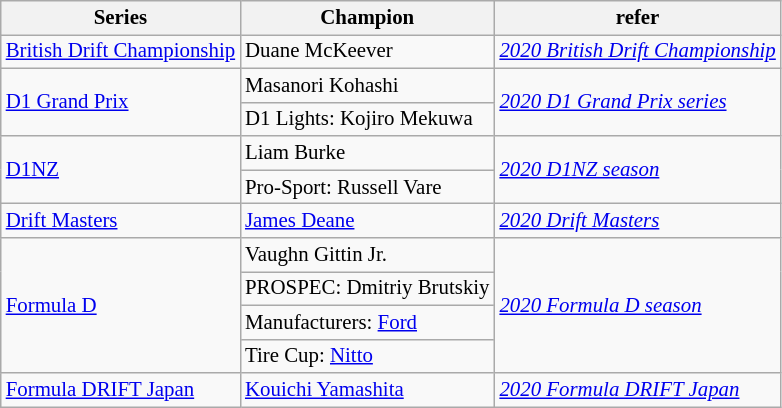<table class="wikitable" style="font-size:87%">
<tr>
<th>Series</th>
<th>Champion</th>
<th>refer</th>
</tr>
<tr>
<td><a href='#'>British Drift Championship</a></td>
<td> Duane McKeever</td>
<td><em><a href='#'>2020 British Drift Championship</a></em></td>
</tr>
<tr>
<td rowspan=2><a href='#'>D1 Grand Prix</a></td>
<td> Masanori Kohashi</td>
<td rowspan=2><em><a href='#'>2020 D1 Grand Prix series</a></em></td>
</tr>
<tr>
<td>D1 Lights:  Kojiro Mekuwa</td>
</tr>
<tr>
<td rowspan=2><a href='#'>D1NZ</a></td>
<td> Liam Burke</td>
<td rowspan=2><em><a href='#'>2020 D1NZ season</a></em></td>
</tr>
<tr>
<td>Pro-Sport:  Russell Vare</td>
</tr>
<tr>
<td><a href='#'>Drift Masters</a></td>
<td> <a href='#'>James Deane</a></td>
<td><em><a href='#'>2020 Drift Masters</a></em></td>
</tr>
<tr>
<td rowspan=4><a href='#'>Formula D</a></td>
<td> Vaughn Gittin Jr.</td>
<td rowspan=4><em><a href='#'>2020 Formula D season</a></em></td>
</tr>
<tr>
<td>PROSPEC:  Dmitriy Brutskiy</td>
</tr>
<tr>
<td>Manufacturers:  <a href='#'>Ford</a></td>
</tr>
<tr>
<td>Tire Cup:  <a href='#'>Nitto</a></td>
</tr>
<tr>
<td><a href='#'>Formula DRIFT Japan</a></td>
<td> <a href='#'>Kouichi Yamashita</a></td>
<td><em><a href='#'>2020 Formula DRIFT Japan</a></em></td>
</tr>
</table>
